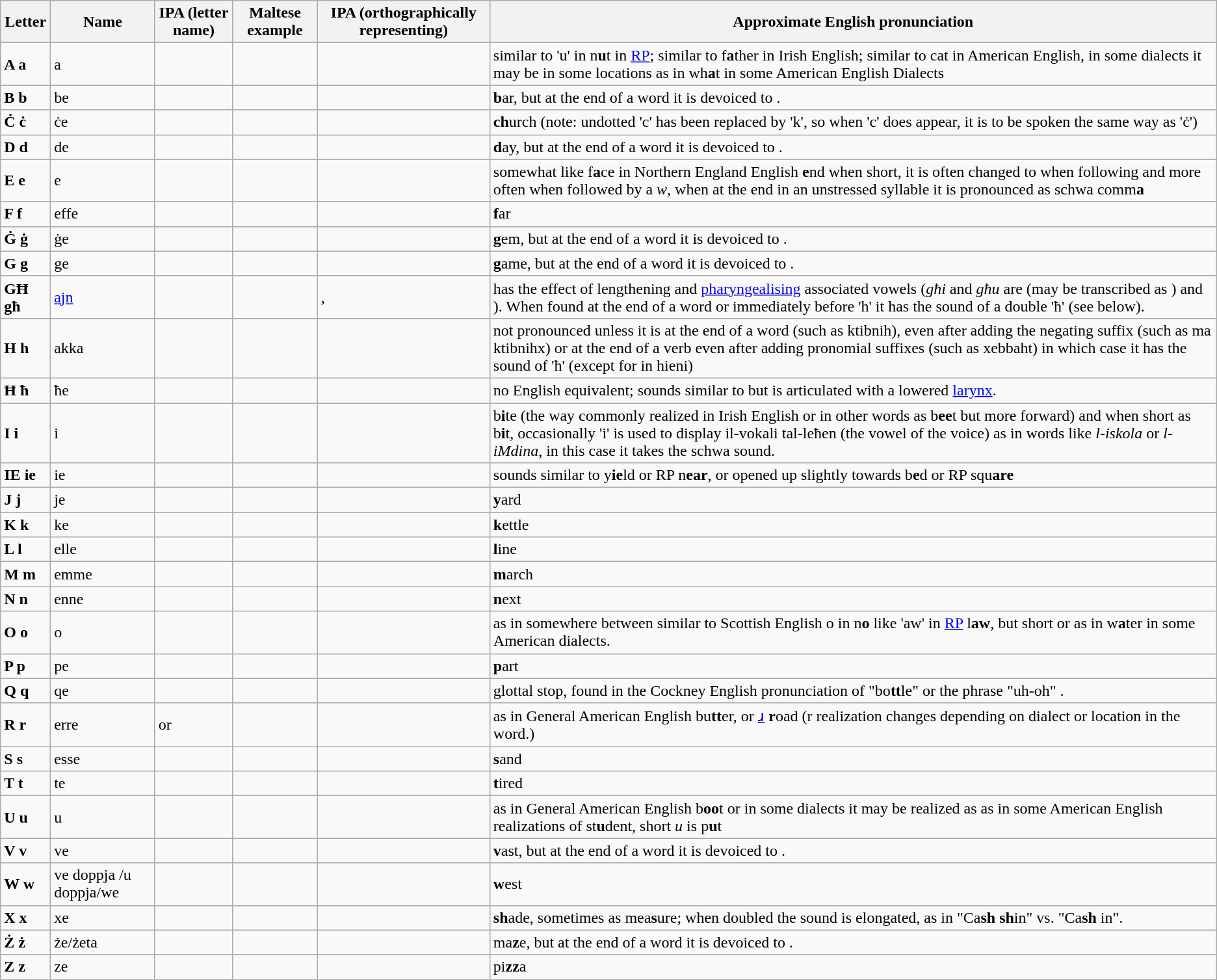<table class="wikitable">
<tr>
<th>Letter</th>
<th>Name</th>
<th>IPA (letter name)</th>
<th>Maltese example</th>
<th>IPA (orthographically representing)</th>
<th>Approximate English pronunciation</th>
</tr>
<tr>
<td><strong> A a</strong></td>
<td>a</td>
<td></td>
<td> </td>
<td></td>
<td>similar to 'u' in n<strong>u</strong>t in <a href='#'>RP</a>;  similar to f<strong>a</strong>ther in Irish English;  similar to cat in American English, in some dialects it may be  in some locations as in wh<strong>a</strong>t in some American English Dialects</td>
</tr>
<tr>
<td><strong> B b </strong></td>
<td>be</td>
<td></td>
<td> </td>
<td></td>
<td><strong>b</strong>ar, but at the end of a word it is devoiced to .</td>
</tr>
<tr>
<td><strong> Ċ ċ </strong></td>
<td>ċe</td>
<td></td>
<td> </td>
<td></td>
<td><strong>ch</strong>urch (note: undotted 'c' has been replaced by 'k', so when 'c' does appear, it is to be spoken the same way as 'ċ')</td>
</tr>
<tr>
<td><strong> D d </strong></td>
<td>de</td>
<td></td>
<td> </td>
<td></td>
<td><strong>d</strong>ay, but at the end of a word it is devoiced to .</td>
</tr>
<tr>
<td><strong> E e </strong></td>
<td>e</td>
<td></td>
<td> </td>
<td></td>
<td> somewhat like f<strong>a</strong>ce in Northern England English  <strong>e</strong>nd when short, it is often changed to  when following and more often when followed by a <em>w</em>, when at the end in an unstressed syllable it is pronounced as schwa  comm<strong>a</strong></td>
</tr>
<tr>
<td><strong> F f </strong></td>
<td>effe</td>
<td></td>
<td> </td>
<td></td>
<td><strong>f</strong>ar</td>
</tr>
<tr>
<td><strong> Ġ ġ </strong></td>
<td>ġe</td>
<td></td>
<td> </td>
<td></td>
<td><strong>g</strong>em, but at the end of a word it is devoiced to .</td>
</tr>
<tr>
<td><strong> G g </strong></td>
<td>ge</td>
<td></td>
<td> </td>
<td></td>
<td><strong>g</strong>ame, but at the end of a word it is devoiced to .</td>
</tr>
<tr>
<td><strong> GĦ għ </strong></td>
<td><a href='#'>ajn</a></td>
<td></td>
<td> </td>
<td>, </td>
<td>has the effect of lengthening and <a href='#'>pharyngealising</a> associated vowels (<em>għi</em> and <em>għu</em> are  (may be transcribed as ) and ). When found at the end of a word or immediately before 'h' it has the sound of a double 'ħ' (see below).</td>
</tr>
<tr>
<td><strong> H h </strong></td>
<td>akka</td>
<td></td>
<td> </td>
<td></td>
<td>not pronounced unless it is at the end of a word (such as ktibnih), even after adding the negating suffix (such as ma ktibnihx) or at the end of a verb even after adding pronomial suffixes (such as xebbaht) in which case it has the sound of 'ħ' (except for in hieni)</td>
</tr>
<tr>
<td><strong> Ħ ħ </strong></td>
<td>ħe</td>
<td></td>
<td> </td>
<td></td>
<td>no English equivalent; sounds similar to  but is articulated with a lowered <a href='#'>larynx</a>.</td>
</tr>
<tr>
<td><strong> I i </strong></td>
<td>i</td>
<td></td>
<td> </td>
<td></td>
<td> b<strong>i</strong>te (the way commonly realized in Irish English or  in other words as b<strong>ee</strong>t but more forward) and when short as  b<strong>i</strong>t, occasionally 'i' is used to display il-vokali tal-leħen (the vowel of the voice) as in words like <em>l-iskola</em> or <em>l-iMdina</em>, in this case it takes the schwa sound.</td>
</tr>
<tr>
<td><strong> IE ie </strong></td>
<td>ie</td>
<td></td>
<td> </td>
<td></td>
<td>sounds similar to y<strong>ie</strong>ld or RP n<strong>ear</strong>, or opened up slightly towards b<strong>e</strong>d or RP squ<strong>are</strong></td>
</tr>
<tr>
<td><strong> J j </strong></td>
<td>je</td>
<td></td>
<td> </td>
<td></td>
<td><strong>y</strong>ard</td>
</tr>
<tr>
<td><strong> K k </strong></td>
<td>ke</td>
<td></td>
<td> </td>
<td></td>
<td><strong>k</strong>ettle</td>
</tr>
<tr>
<td><strong> L l </strong></td>
<td>elle</td>
<td></td>
<td> </td>
<td></td>
<td><strong>l</strong>ine</td>
</tr>
<tr>
<td><strong> M m </strong></td>
<td>emme</td>
<td></td>
<td> </td>
<td></td>
<td><strong>m</strong>arch</td>
</tr>
<tr>
<td><strong> N n </strong></td>
<td>enne</td>
<td></td>
<td> </td>
<td></td>
<td><strong>n</strong>ext</td>
</tr>
<tr>
<td><strong> O o </strong></td>
<td>o</td>
<td></td>
<td> </td>
<td></td>
<td> as in somewhere between similar to Scottish English o in n<strong>o</strong>  like 'aw' in <a href='#'>RP</a> l<strong>aw</strong>, but short or  as in w<strong>a</strong>ter in some American dialects.</td>
</tr>
<tr>
<td><strong> P p </strong></td>
<td>pe</td>
<td></td>
<td> </td>
<td></td>
<td><strong>p</strong>art</td>
</tr>
<tr>
<td><strong> Q q </strong></td>
<td>qe</td>
<td></td>
<td> </td>
<td></td>
<td>glottal stop, found in the Cockney English pronunciation of "bo<strong>tt</strong>le" or the phrase "uh-oh" .</td>
</tr>
<tr>
<td><strong> R r </strong></td>
<td>erre</td>
<td> or </td>
<td> </td>
<td></td>
<td> as in General American English bu<strong>tt</strong>er, or <a href='#'>ɹ</a> <strong>r</strong>oad (r realization changes depending on dialect or location in the word.)</td>
</tr>
<tr>
<td><strong> S s </strong></td>
<td>esse</td>
<td></td>
<td> </td>
<td></td>
<td><strong>s</strong>and</td>
</tr>
<tr>
<td><strong> T t </strong></td>
<td>te</td>
<td></td>
<td> </td>
<td></td>
<td><strong>t</strong>ired</td>
</tr>
<tr>
<td><strong> U u </strong></td>
<td>u</td>
<td></td>
<td> </td>
<td></td>
<td> as in General American English b<strong>oo</strong>t or in some dialects it may be realized as  as in some American English realizations of st<strong>u</strong>dent, short <em>u</em> is  p<strong>u</strong>t</td>
</tr>
<tr>
<td><strong> V v </strong></td>
<td>ve</td>
<td></td>
<td> </td>
<td></td>
<td><strong>v</strong>ast, but at the end of a word it is devoiced to .</td>
</tr>
<tr>
<td><strong> W w </strong></td>
<td>ve doppja /u doppja/we</td>
<td></td>
<td> </td>
<td></td>
<td><strong>w</strong>est</td>
</tr>
<tr>
<td><strong> X x </strong></td>
<td>xe</td>
<td></td>
<td> </td>
<td></td>
<td><strong>sh</strong>ade, sometimes as mea<strong>s</strong>ure; when doubled the sound is elongated, as in "Ca<strong>sh sh</strong>in" vs. "Ca<strong>sh</strong> in".</td>
</tr>
<tr>
<td><strong> Ż ż </strong></td>
<td>że/żeta</td>
<td></td>
<td> </td>
<td></td>
<td>ma<strong>z</strong>e, but at the end of a word it is devoiced to .</td>
</tr>
<tr>
<td><strong> Z z </strong></td>
<td>ze</td>
<td></td>
<td> </td>
<td></td>
<td>pi<strong>zz</strong>a</td>
</tr>
<tr>
</tr>
</table>
